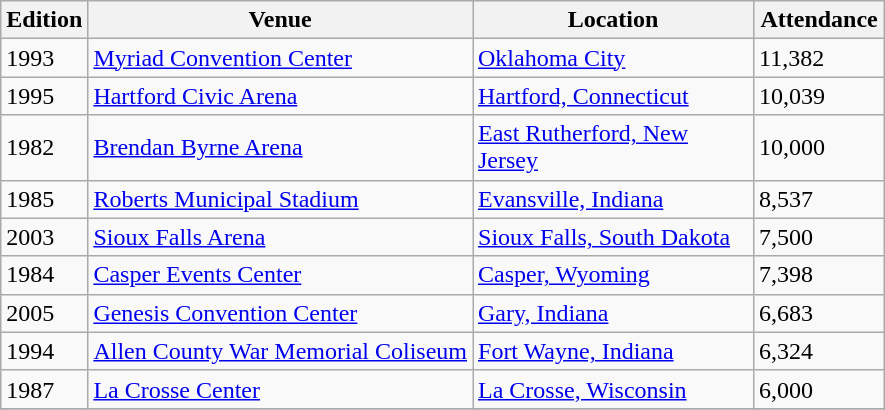<table class="wikitable">
<tr>
<th>Edition</th>
<th>Venue</th>
<th width=180>Location</th>
<th width=80>Attendance</th>
</tr>
<tr>
<td>1993</td>
<td><a href='#'>Myriad Convention Center</a></td>
<td><a href='#'>Oklahoma City</a></td>
<td>11,382</td>
</tr>
<tr>
<td>1995</td>
<td><a href='#'>Hartford Civic Arena</a></td>
<td><a href='#'>Hartford, Connecticut</a></td>
<td>10,039</td>
</tr>
<tr>
<td>1982</td>
<td><a href='#'>Brendan Byrne Arena</a></td>
<td><a href='#'>East Rutherford, New Jersey</a></td>
<td>10,000</td>
</tr>
<tr>
<td>1985</td>
<td><a href='#'>Roberts Municipal Stadium</a></td>
<td><a href='#'>Evansville, Indiana</a></td>
<td>8,537</td>
</tr>
<tr>
<td>2003</td>
<td><a href='#'>Sioux Falls Arena</a></td>
<td><a href='#'>Sioux Falls, South Dakota</a></td>
<td>7,500</td>
</tr>
<tr>
<td>1984</td>
<td><a href='#'>Casper Events Center</a></td>
<td><a href='#'>Casper, Wyoming</a></td>
<td>7,398</td>
</tr>
<tr>
<td>2005</td>
<td><a href='#'>Genesis Convention Center</a></td>
<td><a href='#'>Gary, Indiana</a></td>
<td>6,683</td>
</tr>
<tr>
<td>1994</td>
<td><a href='#'>Allen County War Memorial Coliseum</a></td>
<td><a href='#'>Fort Wayne, Indiana</a></td>
<td>6,324</td>
</tr>
<tr>
<td>1987</td>
<td><a href='#'>La Crosse Center</a></td>
<td><a href='#'>La Crosse, Wisconsin</a></td>
<td>6,000</td>
</tr>
<tr>
</tr>
</table>
